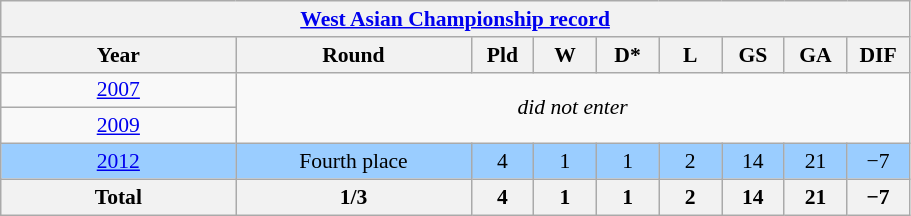<table class="wikitable" style="text-align: center;font-size:90%;">
<tr>
<th colspan=9><a href='#'>West Asian Championship record</a></th>
</tr>
<tr>
<th width=150>Year</th>
<th width=150>Round</th>
<th width=35>Pld</th>
<th width=35>W</th>
<th width=35>D*</th>
<th width=35>L</th>
<th width=35>GS</th>
<th width=35>GA</th>
<th width=35>DIF</th>
</tr>
<tr>
<td> <a href='#'>2007</a></td>
<td colspan="8" rowspan="2"><em>did not enter</em></td>
</tr>
<tr>
<td> <a href='#'>2009</a></td>
</tr>
<tr bgcolor=#9acdff>
<td> <a href='#'>2012</a></td>
<td>Fourth place</td>
<td>4</td>
<td>1</td>
<td>1</td>
<td>2</td>
<td>14</td>
<td>21</td>
<td>−7</td>
</tr>
<tr>
<th><strong>Total</strong></th>
<th>1/3</th>
<th>4</th>
<th>1</th>
<th>1</th>
<th>2</th>
<th>14</th>
<th>21</th>
<th>−7</th>
</tr>
</table>
